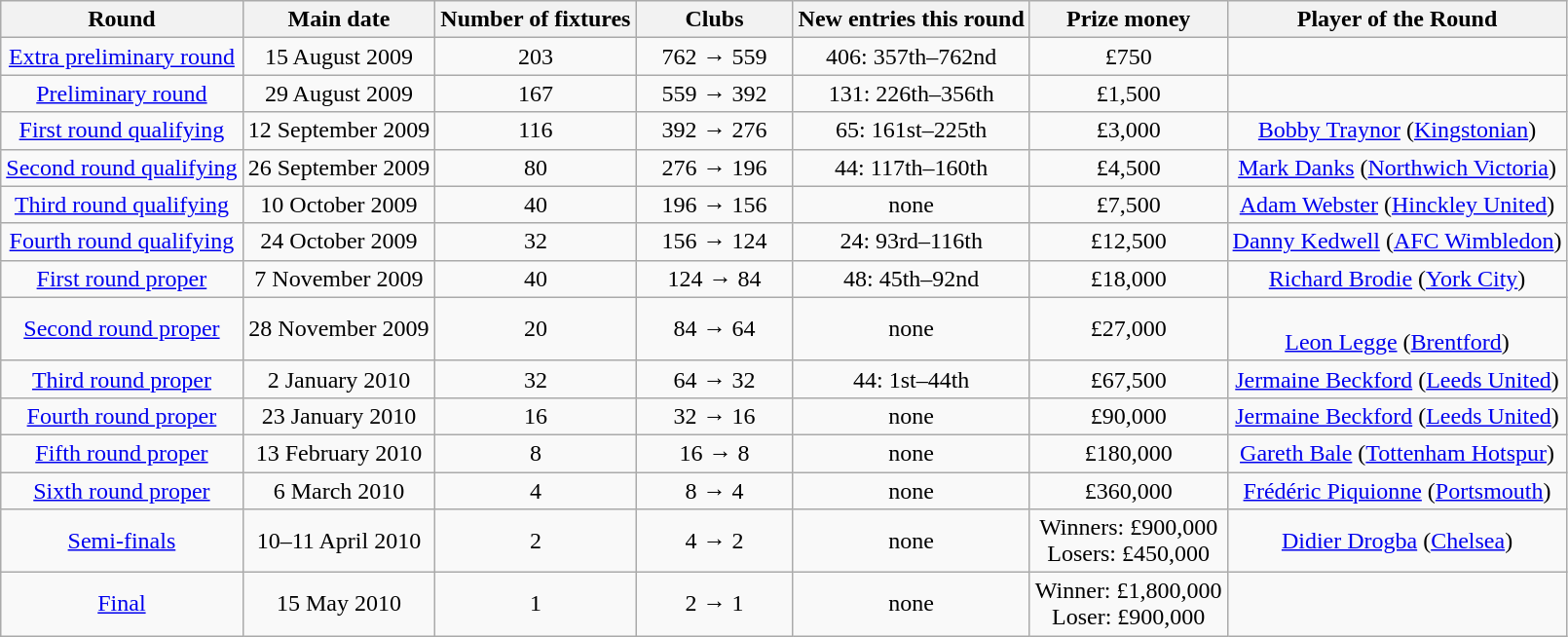<table class="wikitable" style="text-align:center">
<tr>
<th>Round</th>
<th>Main date</th>
<th>Number of fixtures</th>
<th width=100>Clubs</th>
<th>New entries this round</th>
<th>Prize money</th>
<th>Player of the Round</th>
</tr>
<tr>
<td><a href='#'>Extra preliminary round</a></td>
<td>15 August 2009</td>
<td>203</td>
<td>762 → 559</td>
<td>406: 357th–762nd</td>
<td>£750</td>
<td></td>
</tr>
<tr>
<td><a href='#'>Preliminary round</a></td>
<td>29 August 2009</td>
<td>167</td>
<td>559 → 392</td>
<td>131: 226th–356th</td>
<td>£1,500</td>
<td></td>
</tr>
<tr>
<td><a href='#'>First round qualifying</a></td>
<td>12 September 2009</td>
<td>116</td>
<td>392 → 276</td>
<td>65: 161st–225th</td>
<td>£3,000</td>
<td><a href='#'>Bobby Traynor</a> (<a href='#'>Kingstonian</a>)</td>
</tr>
<tr>
<td><a href='#'>Second round qualifying</a></td>
<td>26 September 2009</td>
<td>80</td>
<td>276 → 196</td>
<td>44: 117th–160th</td>
<td>£4,500</td>
<td><a href='#'>Mark Danks</a> (<a href='#'>Northwich Victoria</a>)</td>
</tr>
<tr>
<td><a href='#'>Third round qualifying</a></td>
<td>10 October 2009</td>
<td>40</td>
<td>196 → 156</td>
<td>none</td>
<td>£7,500</td>
<td><a href='#'>Adam Webster</a> (<a href='#'>Hinckley United</a>)</td>
</tr>
<tr>
<td><a href='#'>Fourth round qualifying</a></td>
<td>24 October 2009</td>
<td>32</td>
<td>156 → 124</td>
<td>24: 93rd–116th</td>
<td>£12,500</td>
<td><a href='#'>Danny Kedwell</a> (<a href='#'>AFC Wimbledon</a>)</td>
</tr>
<tr>
<td><a href='#'>First round proper</a></td>
<td>7 November 2009</td>
<td>40</td>
<td>124 → 84</td>
<td>48: 45th–92nd</td>
<td>£18,000</td>
<td><a href='#'>Richard Brodie</a> (<a href='#'>York City</a>)</td>
</tr>
<tr>
<td><a href='#'>Second round proper</a></td>
<td>28 November 2009</td>
<td>20</td>
<td>84 → 64</td>
<td>none</td>
<td>£27,000</td>
<td><br><a href='#'>Leon Legge</a> (<a href='#'>Brentford</a>)</td>
</tr>
<tr>
<td><a href='#'>Third round proper</a></td>
<td>2 January 2010</td>
<td>32</td>
<td>64 → 32</td>
<td>44: 1st–44th</td>
<td>£67,500</td>
<td><a href='#'>Jermaine Beckford</a> (<a href='#'>Leeds United</a>)</td>
</tr>
<tr>
<td><a href='#'>Fourth round proper</a></td>
<td>23 January 2010</td>
<td>16</td>
<td>32 → 16</td>
<td>none</td>
<td>£90,000</td>
<td><a href='#'>Jermaine Beckford</a> (<a href='#'>Leeds United</a>)</td>
</tr>
<tr>
<td><a href='#'>Fifth round proper</a></td>
<td>13 February 2010</td>
<td>8</td>
<td>16 → 8</td>
<td>none</td>
<td>£180,000</td>
<td><a href='#'>Gareth Bale</a> (<a href='#'>Tottenham Hotspur</a>)</td>
</tr>
<tr>
<td><a href='#'>Sixth round proper</a></td>
<td>6 March 2010</td>
<td>4</td>
<td>8 → 4</td>
<td>none</td>
<td>£360,000</td>
<td><a href='#'>Frédéric Piquionne</a> (<a href='#'>Portsmouth</a>)</td>
</tr>
<tr>
<td><a href='#'>Semi-finals</a></td>
<td>10–11 April 2010</td>
<td>2</td>
<td>4 → 2</td>
<td>none</td>
<td>Winners: £900,000<br>Losers: £450,000</td>
<td><a href='#'>Didier Drogba</a> (<a href='#'>Chelsea</a>)</td>
</tr>
<tr>
<td><a href='#'>Final</a></td>
<td>15 May 2010</td>
<td>1</td>
<td>2 → 1</td>
<td>none</td>
<td>Winner: £1,800,000<br>Loser: £900,000</td>
<td></td>
</tr>
</table>
